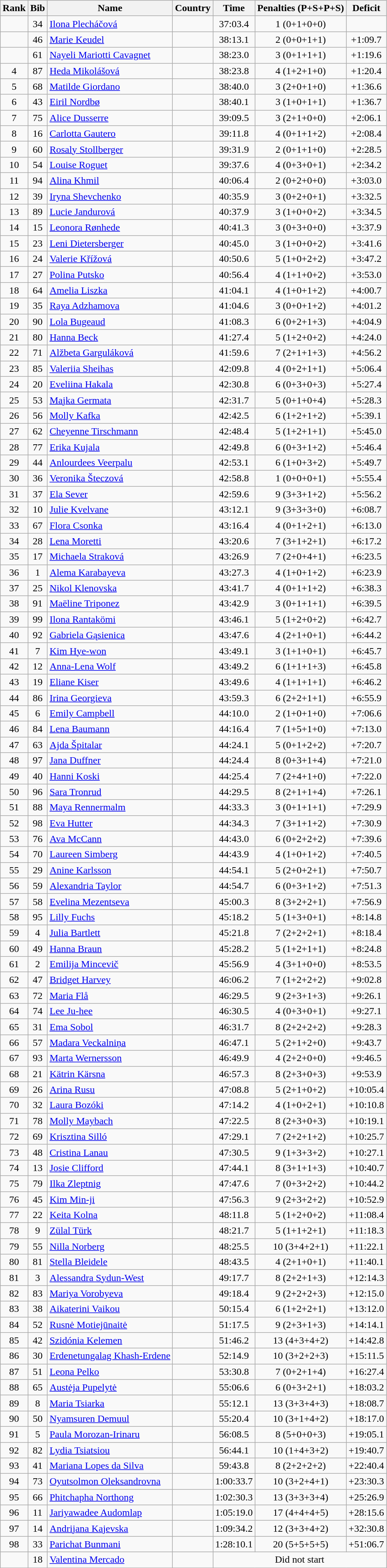<table class="wikitable sortable" style="text-align:center">
<tr>
<th>Rank</th>
<th>Bib</th>
<th>Name</th>
<th>Country</th>
<th>Time</th>
<th>Penalties (P+S+P+S)</th>
<th>Deficit</th>
</tr>
<tr>
<td></td>
<td>34</td>
<td align=left><a href='#'>Ilona Plecháčová</a></td>
<td align=left></td>
<td>37:03.4</td>
<td>1 (0+1+0+0)</td>
<td></td>
</tr>
<tr>
<td></td>
<td>46</td>
<td align=left><a href='#'>Marie Keudel</a></td>
<td align=left></td>
<td>38:13.1</td>
<td>2 (0+0+1+1)</td>
<td>+1:09.7</td>
</tr>
<tr>
<td></td>
<td>61</td>
<td align=left><a href='#'>Nayeli Mariotti Cavagnet</a></td>
<td align=left></td>
<td>38:23.0</td>
<td>3 (0+1+1+1)</td>
<td>+1:19.6</td>
</tr>
<tr>
<td>4</td>
<td>87</td>
<td align=left><a href='#'>Heda Mikolášová</a></td>
<td align=left></td>
<td>38:23.8</td>
<td>4 (1+2+1+0)</td>
<td>+1:20.4</td>
</tr>
<tr>
<td>5</td>
<td>68</td>
<td align=left><a href='#'>Matilde Giordano</a></td>
<td align=left></td>
<td>38:40.0</td>
<td>3 (2+0+1+0)</td>
<td>+1:36.6</td>
</tr>
<tr>
<td>6</td>
<td>43</td>
<td align=left><a href='#'>Eiril Nordbø</a></td>
<td align=left></td>
<td>38:40.1</td>
<td>3 (1+0+1+1)</td>
<td>+1:36.7</td>
</tr>
<tr>
<td>7</td>
<td>75</td>
<td align=left><a href='#'>Alice Dusserre</a></td>
<td align=left></td>
<td>39:09.5</td>
<td>3 (2+1+0+0)</td>
<td>+2:06.1</td>
</tr>
<tr>
<td>8</td>
<td>16</td>
<td align=left><a href='#'>Carlotta Gautero</a></td>
<td align=left></td>
<td>39:11.8</td>
<td>4 (0+1+1+2)</td>
<td>+2:08.4</td>
</tr>
<tr>
<td>9</td>
<td>60</td>
<td align=left><a href='#'>Rosaly Stollberger</a></td>
<td align=left></td>
<td>39:31.9</td>
<td>2 (0+1+1+0)</td>
<td>+2:28.5</td>
</tr>
<tr>
<td>10</td>
<td>54</td>
<td align=left><a href='#'>Louise Roguet</a></td>
<td align=left></td>
<td>39:37.6</td>
<td>4 (0+3+0+1)</td>
<td>+2:34.2</td>
</tr>
<tr>
<td>11</td>
<td>94</td>
<td align=left><a href='#'>Alina Khmil</a></td>
<td align=left></td>
<td>40:06.4</td>
<td>2 (0+2+0+0)</td>
<td>+3:03.0</td>
</tr>
<tr>
<td>12</td>
<td>39</td>
<td align=left><a href='#'>Iryna Shevchenko</a></td>
<td align=left></td>
<td>40:35.9</td>
<td>3 (0+2+0+1)</td>
<td>+3:32.5</td>
</tr>
<tr>
<td>13</td>
<td>89</td>
<td align=left><a href='#'>Lucie Jandurová</a></td>
<td align=left></td>
<td>40:37.9</td>
<td>3 (1+0+0+2)</td>
<td>+3:34.5</td>
</tr>
<tr>
<td>14</td>
<td>15</td>
<td align=left><a href='#'>Leonora Rønhede</a></td>
<td align=left></td>
<td>40:41.3</td>
<td>3 (0+3+0+0)</td>
<td>+3:37.9</td>
</tr>
<tr>
<td>15</td>
<td>23</td>
<td align=left><a href='#'>Leni Dietersberger</a></td>
<td align=left></td>
<td>40:45.0</td>
<td>3 (1+0+0+2)</td>
<td>+3:41.6</td>
</tr>
<tr>
<td>16</td>
<td>24</td>
<td align=left><a href='#'>Valerie Křížová</a></td>
<td align=left></td>
<td>40:50.6</td>
<td>5 (1+0+2+2)</td>
<td>+3:47.2</td>
</tr>
<tr>
<td>17</td>
<td>27</td>
<td align=left><a href='#'>Polina Putsko</a></td>
<td align=left></td>
<td>40:56.4</td>
<td>4 (1+1+0+2)</td>
<td>+3:53.0</td>
</tr>
<tr>
<td>18</td>
<td>64</td>
<td align=left><a href='#'>Amelia Liszka</a></td>
<td align=left></td>
<td>41:04.1</td>
<td>4 (1+0+1+2)</td>
<td>+4:00.7</td>
</tr>
<tr>
<td>19</td>
<td>35</td>
<td align=left><a href='#'>Raya Adzhamova</a></td>
<td align=left></td>
<td>41:04.6</td>
<td>3 (0+0+1+2)</td>
<td>+4:01.2</td>
</tr>
<tr>
<td>20</td>
<td>90</td>
<td align=left><a href='#'>Lola Bugeaud</a></td>
<td align=left></td>
<td>41:08.3</td>
<td>6 (0+2+1+3)</td>
<td>+4:04.9</td>
</tr>
<tr>
<td>21</td>
<td>80</td>
<td align=left><a href='#'>Hanna Beck</a></td>
<td align=left></td>
<td>41:27.4</td>
<td>5 (1+2+0+2)</td>
<td>+4:24.0</td>
</tr>
<tr>
<td>22</td>
<td>71</td>
<td align=left><a href='#'>Alžbeta Garguláková</a></td>
<td align=left></td>
<td>41:59.6</td>
<td>7 (2+1+1+3)</td>
<td>+4:56.2</td>
</tr>
<tr>
<td>23</td>
<td>85</td>
<td align=left><a href='#'>Valeriia Sheihas</a></td>
<td align=left></td>
<td>42:09.8</td>
<td>4 (0+2+1+1)</td>
<td>+5:06.4</td>
</tr>
<tr>
<td>24</td>
<td>20</td>
<td align=left><a href='#'>Eveliina Hakala</a></td>
<td align=left></td>
<td>42:30.8</td>
<td>6 (0+3+0+3)</td>
<td>+5:27.4</td>
</tr>
<tr>
<td>25</td>
<td>53</td>
<td align=left><a href='#'>Majka Germata</a></td>
<td align=left></td>
<td>42:31.7</td>
<td>5 (0+1+0+4)</td>
<td>+5:28.3</td>
</tr>
<tr>
<td>26</td>
<td>56</td>
<td align=left><a href='#'>Molly Kafka</a></td>
<td align=left></td>
<td>42:42.5</td>
<td>6 (1+2+1+2)</td>
<td>+5:39.1</td>
</tr>
<tr>
<td>27</td>
<td>62</td>
<td align=left><a href='#'>Cheyenne Tirschmann</a></td>
<td align=left></td>
<td>42:48.4</td>
<td>5 (1+2+1+1)</td>
<td>+5:45.0</td>
</tr>
<tr>
<td>28</td>
<td>77</td>
<td align=left><a href='#'>Erika Kujala</a></td>
<td align=left></td>
<td>42:49.8</td>
<td>6 (0+3+1+2)</td>
<td>+5:46.4</td>
</tr>
<tr>
<td>29</td>
<td>44</td>
<td align=left><a href='#'>Anlourdees Veerpalu</a></td>
<td align=left></td>
<td>42:53.1</td>
<td>6 (1+0+3+2)</td>
<td>+5:49.7</td>
</tr>
<tr>
<td>30</td>
<td>36</td>
<td align=left><a href='#'>Veronika Šteczová</a></td>
<td align=left></td>
<td>42:58.8</td>
<td>1 (0+0+0+1)</td>
<td>+5:55.4</td>
</tr>
<tr>
<td>31</td>
<td>37</td>
<td align=left><a href='#'>Ela Sever</a></td>
<td align=left></td>
<td>42:59.6</td>
<td>9 (3+3+1+2)</td>
<td>+5:56.2</td>
</tr>
<tr>
<td>32</td>
<td>10</td>
<td align=left><a href='#'>Julie Kvelvane</a></td>
<td align=left></td>
<td>43:12.1</td>
<td>9 (3+3+3+0)</td>
<td>+6:08.7</td>
</tr>
<tr>
<td>33</td>
<td>67</td>
<td align=left><a href='#'>Flora Csonka</a></td>
<td align=left></td>
<td>43:16.4</td>
<td>4 (0+1+2+1)</td>
<td>+6:13.0</td>
</tr>
<tr>
<td>34</td>
<td>28</td>
<td align=left><a href='#'>Lena Moretti</a></td>
<td align=left></td>
<td>43:20.6</td>
<td>7 (3+1+2+1)</td>
<td>+6:17.2</td>
</tr>
<tr>
<td>35</td>
<td>17</td>
<td align=left><a href='#'>Michaela Straková</a></td>
<td align=left></td>
<td>43:26.9</td>
<td>7 (2+0+4+1)</td>
<td>+6:23.5</td>
</tr>
<tr>
<td>36</td>
<td>1</td>
<td align=left><a href='#'>Alema Karabayeva</a></td>
<td align=left></td>
<td>43:27.3</td>
<td>4 (1+0+1+2)</td>
<td>+6:23.9</td>
</tr>
<tr>
<td>37</td>
<td>25</td>
<td align=left><a href='#'>Nikol Klenovska</a></td>
<td align=left></td>
<td>43:41.7</td>
<td>4 (0+1+1+2)</td>
<td>+6:38.3</td>
</tr>
<tr>
<td>38</td>
<td>91</td>
<td align=left><a href='#'>Maëline Triponez</a></td>
<td align=left></td>
<td>43:42.9</td>
<td>3 (0+1+1+1)</td>
<td>+6:39.5</td>
</tr>
<tr>
<td>39</td>
<td>99</td>
<td align=left><a href='#'>Ilona Rantakömi</a></td>
<td align=left></td>
<td>43:46.1</td>
<td>5 (1+2+0+2)</td>
<td>+6:42.7</td>
</tr>
<tr>
<td>40</td>
<td>92</td>
<td align=left><a href='#'>Gabriela Gąsienica</a></td>
<td align=left></td>
<td>43:47.6</td>
<td>4 (2+1+0+1)</td>
<td>+6:44.2</td>
</tr>
<tr>
<td>41</td>
<td>7</td>
<td align=left><a href='#'>Kim Hye-won</a></td>
<td align=left></td>
<td>43:49.1</td>
<td>3 (1+1+0+1)</td>
<td>+6:45.7</td>
</tr>
<tr>
<td>42</td>
<td>12</td>
<td align=left><a href='#'>Anna-Lena Wolf</a></td>
<td align=left></td>
<td>43:49.2</td>
<td>6 (1+1+1+3)</td>
<td>+6:45.8</td>
</tr>
<tr>
<td>43</td>
<td>19</td>
<td align=left><a href='#'>Eliane Kiser</a></td>
<td align=left></td>
<td>43:49.6</td>
<td>4 (1+1+1+1)</td>
<td>+6:46.2</td>
</tr>
<tr>
<td>44</td>
<td>86</td>
<td align=left><a href='#'>Irina Georgieva</a></td>
<td align=left></td>
<td>43:59.3</td>
<td>6 (2+2+1+1)</td>
<td>+6:55.9</td>
</tr>
<tr>
<td>45</td>
<td>6</td>
<td align=left><a href='#'>Emily Campbell</a></td>
<td align=left></td>
<td>44:10.0</td>
<td>2 (1+0+1+0)</td>
<td>+7:06.6</td>
</tr>
<tr>
<td>46</td>
<td>84</td>
<td align=left><a href='#'>Lena Baumann</a></td>
<td align=left></td>
<td>44:16.4</td>
<td>7 (1+5+1+0)</td>
<td>+7:13.0</td>
</tr>
<tr>
<td>47</td>
<td>63</td>
<td align=left><a href='#'>Ajda Špitalar</a></td>
<td align=left></td>
<td>44:24.1</td>
<td>5 (0+1+2+2)</td>
<td>+7:20.7</td>
</tr>
<tr>
<td>48</td>
<td>97</td>
<td align=left><a href='#'>Jana Duffner</a></td>
<td align=left></td>
<td>44:24.4</td>
<td>8 (0+3+1+4)</td>
<td>+7:21.0</td>
</tr>
<tr>
<td>49</td>
<td>40</td>
<td align=left><a href='#'>Hanni Koski</a></td>
<td align=left></td>
<td>44:25.4</td>
<td>7 (2+4+1+0)</td>
<td>+7:22.0</td>
</tr>
<tr>
<td>50</td>
<td>96</td>
<td align=left><a href='#'>Sara Tronrud</a></td>
<td align=left></td>
<td>44:29.5</td>
<td>8 (2+1+1+4)</td>
<td>+7:26.1</td>
</tr>
<tr>
<td>51</td>
<td>88</td>
<td align=left><a href='#'>Maya Rennermalm</a></td>
<td align=left></td>
<td>44:33.3</td>
<td>3 (0+1+1+1)</td>
<td>+7:29.9</td>
</tr>
<tr>
<td>52</td>
<td>98</td>
<td align=left><a href='#'>Eva Hutter</a></td>
<td align=left></td>
<td>44:34.3</td>
<td>7 (3+1+1+2)</td>
<td>+7:30.9</td>
</tr>
<tr>
<td>53</td>
<td>76</td>
<td align=left><a href='#'>Ava McCann</a></td>
<td align=left></td>
<td>44:43.0</td>
<td>6 (0+2+2+2)</td>
<td>+7:39.6</td>
</tr>
<tr>
<td>54</td>
<td>70</td>
<td align=left><a href='#'>Laureen Simberg</a></td>
<td align=left></td>
<td>44:43.9</td>
<td>4 (1+0+1+2)</td>
<td>+7:40.5</td>
</tr>
<tr>
<td>55</td>
<td>29</td>
<td align=left><a href='#'>Anine Karlsson</a></td>
<td align=left></td>
<td>44:54.1</td>
<td>5 (2+0+2+1)</td>
<td>+7:50.7</td>
</tr>
<tr>
<td>56</td>
<td>59</td>
<td align=left><a href='#'>Alexandria Taylor</a></td>
<td align=left></td>
<td>44:54.7</td>
<td>6 (0+3+1+2)</td>
<td>+7:51.3</td>
</tr>
<tr>
<td>57</td>
<td>58</td>
<td align=left><a href='#'>Evelina Mezentseva</a></td>
<td align=left></td>
<td>45:00.3</td>
<td>8 (3+2+2+1)</td>
<td>+7:56.9</td>
</tr>
<tr>
<td>58</td>
<td>95</td>
<td align=left><a href='#'>Lilly Fuchs</a></td>
<td align=left></td>
<td>45:18.2</td>
<td>5 (1+3+0+1)</td>
<td>+8:14.8</td>
</tr>
<tr>
<td>59</td>
<td>4</td>
<td align=left><a href='#'>Julia Bartlett</a></td>
<td align=left></td>
<td>45:21.8</td>
<td>7 (2+2+2+1)</td>
<td>+8:18.4</td>
</tr>
<tr>
<td>60</td>
<td>49</td>
<td align=left><a href='#'>Hanna Braun</a></td>
<td align=left></td>
<td>45:28.2</td>
<td>5 (1+2+1+1)</td>
<td>+8:24.8</td>
</tr>
<tr>
<td>61</td>
<td>2</td>
<td align=left><a href='#'>Emilija Mincevič</a></td>
<td align=left></td>
<td>45:56.9</td>
<td>4 (3+1+0+0)</td>
<td>+8:53.5</td>
</tr>
<tr>
<td>62</td>
<td>47</td>
<td align=left><a href='#'>Bridget Harvey</a></td>
<td align=left></td>
<td>46:06.2</td>
<td>7 (1+2+2+2)</td>
<td>+9:02.8</td>
</tr>
<tr>
<td>63</td>
<td>72</td>
<td align=left><a href='#'>Maria Flå</a></td>
<td align=left></td>
<td>46:29.5</td>
<td>9 (2+3+1+3)</td>
<td>+9:26.1</td>
</tr>
<tr>
<td>64</td>
<td>74</td>
<td align=left><a href='#'>Lee Ju-hee</a></td>
<td align=left></td>
<td>46:30.5</td>
<td>4 (0+3+0+1)</td>
<td>+9:27.1</td>
</tr>
<tr>
<td>65</td>
<td>31</td>
<td align=left><a href='#'>Ema Sobol</a></td>
<td align=left></td>
<td>46:31.7</td>
<td>8 (2+2+2+2)</td>
<td>+9:28.3</td>
</tr>
<tr>
<td>66</td>
<td>57</td>
<td align=left><a href='#'>Madara Veckalniņa</a></td>
<td align=left></td>
<td>46:47.1</td>
<td>5 (2+1+2+0)</td>
<td>+9:43.7</td>
</tr>
<tr>
<td>67</td>
<td>93</td>
<td align=left><a href='#'>Marta Wernersson</a></td>
<td align=left></td>
<td>46:49.9</td>
<td>4 (2+2+0+0)</td>
<td>+9:46.5</td>
</tr>
<tr>
<td>68</td>
<td>21</td>
<td align=left><a href='#'>Kätrin Kärsna</a></td>
<td align=left></td>
<td>46:57.3</td>
<td>8 (2+3+0+3)</td>
<td>+9:53.9</td>
</tr>
<tr>
<td>69</td>
<td>26</td>
<td align=left><a href='#'>Arina Rusu</a></td>
<td align=left></td>
<td>47:08.8</td>
<td>5 (2+1+0+2)</td>
<td>+10:05.4</td>
</tr>
<tr>
<td>70</td>
<td>32</td>
<td align=left><a href='#'>Laura Bozóki</a></td>
<td align=left></td>
<td>47:14.2</td>
<td>4 (1+0+2+1)</td>
<td>+10:10.8</td>
</tr>
<tr>
<td>71</td>
<td>78</td>
<td align=left><a href='#'>Molly Maybach</a></td>
<td align=left></td>
<td>47:22.5</td>
<td>8 (2+3+0+3)</td>
<td>+10:19.1</td>
</tr>
<tr>
<td>72</td>
<td>69</td>
<td align=left><a href='#'>Krisztina Silló</a></td>
<td align=left></td>
<td>47:29.1</td>
<td>7 (2+2+1+2)</td>
<td>+10:25.7</td>
</tr>
<tr>
<td>73</td>
<td>48</td>
<td align=left><a href='#'>Cristina Lanau</a></td>
<td align=left></td>
<td>47:30.5</td>
<td>9 (1+3+3+2)</td>
<td>+10:27.1</td>
</tr>
<tr>
<td>74</td>
<td>13</td>
<td align=left><a href='#'>Josie Clifford</a></td>
<td align=left></td>
<td>47:44.1</td>
<td>8 (3+1+1+3)</td>
<td>+10:40.7</td>
</tr>
<tr>
<td>75</td>
<td>79</td>
<td align=left><a href='#'>Ilka Zleptnig</a></td>
<td align=left></td>
<td>47:47.6</td>
<td>7 (0+3+2+2)</td>
<td>+10:44.2</td>
</tr>
<tr>
<td>76</td>
<td>45</td>
<td align=left><a href='#'>Kim Min-ji</a></td>
<td align=left></td>
<td>47:56.3</td>
<td>9 (2+3+2+2)</td>
<td>+10:52.9</td>
</tr>
<tr>
<td>77</td>
<td>22</td>
<td align=left><a href='#'>Keita Kolna</a></td>
<td align=left></td>
<td>48:11.8</td>
<td>5 (1+2+0+2)</td>
<td>+11:08.4</td>
</tr>
<tr>
<td>78</td>
<td>9</td>
<td align=left><a href='#'>Zülal Türk</a></td>
<td align=left></td>
<td>48:21.7</td>
<td>5 (1+1+2+1)</td>
<td>+11:18.3</td>
</tr>
<tr>
<td>79</td>
<td>55</td>
<td align=left><a href='#'>Nilla Norberg</a></td>
<td align=left></td>
<td>48:25.5</td>
<td>10 (3+4+2+1)</td>
<td>+11:22.1</td>
</tr>
<tr>
<td>80</td>
<td>81</td>
<td align=left><a href='#'>Stella Bleidele</a></td>
<td align=left></td>
<td>48:43.5</td>
<td>4 (2+1+0+1)</td>
<td>+11:40.1</td>
</tr>
<tr>
<td>81</td>
<td>3</td>
<td align=left><a href='#'>Alessandra Sydun-West</a></td>
<td align=left></td>
<td>49:17.7</td>
<td>8 (2+2+1+3)</td>
<td>+12:14.3</td>
</tr>
<tr>
<td>82</td>
<td>83</td>
<td align=left><a href='#'>Mariya Vorobyeva</a></td>
<td align=left></td>
<td>49:18.4</td>
<td>9 (2+2+2+3)</td>
<td>+12:15.0</td>
</tr>
<tr>
<td>83</td>
<td>38</td>
<td align=left><a href='#'>Aikaterini Vaikou</a></td>
<td align=left></td>
<td>50:15.4</td>
<td>6 (1+2+2+1)</td>
<td>+13:12.0</td>
</tr>
<tr>
<td>84</td>
<td>52</td>
<td align=left><a href='#'>Rusnė Motiejūnaitė</a></td>
<td align=left></td>
<td>51:17.5</td>
<td>9 (2+3+1+3)</td>
<td>+14:14.1</td>
</tr>
<tr>
<td>85</td>
<td>42</td>
<td align=left><a href='#'>Szidónia Kelemen</a></td>
<td align=left></td>
<td>51:46.2</td>
<td>13 (4+3+4+2)</td>
<td>+14:42.8</td>
</tr>
<tr>
<td>86</td>
<td>30</td>
<td align=left><a href='#'>Erdenetungalag Khash-Erdene</a></td>
<td align=left></td>
<td>52:14.9</td>
<td>10 (3+2+2+3)</td>
<td>+15:11.5</td>
</tr>
<tr>
<td>87</td>
<td>51</td>
<td align=left><a href='#'>Leona Pelko</a></td>
<td align=left></td>
<td>53:30.8</td>
<td>7 (0+2+1+4)</td>
<td>+16:27.4</td>
</tr>
<tr>
<td>88</td>
<td>65</td>
<td align=left><a href='#'>Austėja Pupelytė</a></td>
<td align=left></td>
<td>55:06.6</td>
<td>6 (0+3+2+1)</td>
<td>+18:03.2</td>
</tr>
<tr>
<td>89</td>
<td>8</td>
<td align=left><a href='#'>Maria Tsiarka</a></td>
<td align=left></td>
<td>55:12.1</td>
<td>13 (3+3+4+3)</td>
<td>+18:08.7</td>
</tr>
<tr>
<td>90</td>
<td>50</td>
<td align=left><a href='#'>Nyamsuren Demuul</a></td>
<td align=left></td>
<td>55:20.4</td>
<td>10 (3+1+4+2)</td>
<td>+18:17.0</td>
</tr>
<tr>
<td>91</td>
<td>5</td>
<td align=left><a href='#'>Paula Morozan-Irinaru</a></td>
<td align=left></td>
<td>56:08.5</td>
<td>8 (5+0+0+3)</td>
<td>+19:05.1</td>
</tr>
<tr>
<td>92</td>
<td>82</td>
<td align=left><a href='#'>Lydia Tsiatsiou</a></td>
<td align=left></td>
<td>56:44.1</td>
<td>10 (1+4+3+2)</td>
<td>+19:40.7</td>
</tr>
<tr>
<td>93</td>
<td>41</td>
<td align=left><a href='#'>Mariana Lopes da Silva</a></td>
<td align=left></td>
<td>59:43.8</td>
<td>8 (2+2+2+2)</td>
<td>+22:40.4</td>
</tr>
<tr>
<td>94</td>
<td>73</td>
<td align=left><a href='#'>Oyutsolmon Oleksandrovna</a></td>
<td align=left></td>
<td>1:00:33.7</td>
<td>10 (3+2+4+1)</td>
<td>+23:30.3</td>
</tr>
<tr>
<td>95</td>
<td>66</td>
<td align=left><a href='#'>Phitchapha Northong</a></td>
<td align=left></td>
<td>1:02:30.3</td>
<td>13 (3+3+3+4)</td>
<td>+25:26.9</td>
</tr>
<tr>
<td>96</td>
<td>11</td>
<td align=left><a href='#'>Jariyawadee Audomlap</a></td>
<td align=left></td>
<td>1:05:19.0</td>
<td>17 (4+4+4+5)</td>
<td>+28:15.6</td>
</tr>
<tr>
<td>97</td>
<td>14</td>
<td align=left><a href='#'>Andrijana Kajevska</a></td>
<td align=left></td>
<td>1:09:34.2</td>
<td>12 (3+3+4+2)</td>
<td>+32:30.8</td>
</tr>
<tr>
<td>98</td>
<td>33</td>
<td align=left><a href='#'>Parichat Bunmani</a></td>
<td align=left></td>
<td>1:28:10.1</td>
<td>20 (5+5+5+5)</td>
<td>+51:06.7</td>
</tr>
<tr>
<td></td>
<td>18</td>
<td align=left><a href='#'>Valentina Mercado</a></td>
<td align=left></td>
<td colspan="3">Did not start</td>
</tr>
</table>
